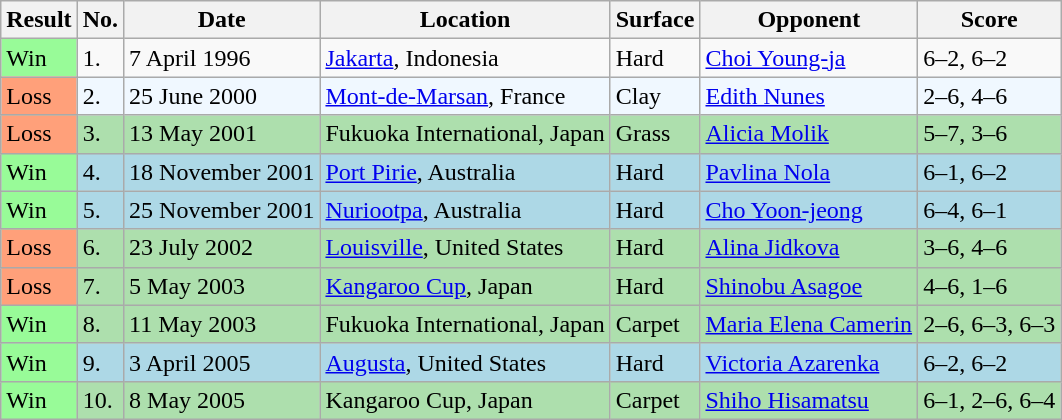<table class="sortable wikitable">
<tr>
<th>Result</th>
<th>No.</th>
<th>Date</th>
<th>Location</th>
<th>Surface</th>
<th>Opponent</th>
<th class="unsortable">Score</th>
</tr>
<tr>
<td style="background:#98fb98;">Win</td>
<td>1.</td>
<td>7 April 1996</td>
<td><a href='#'>Jakarta</a>, Indonesia</td>
<td>Hard</td>
<td> <a href='#'>Choi Young-ja</a></td>
<td>6–2, 6–2</td>
</tr>
<tr style="background:#f0f8ff;">
<td style="background:#ffa07a;">Loss</td>
<td>2.</td>
<td>25 June 2000</td>
<td><a href='#'>Mont-de-Marsan</a>, France</td>
<td>Clay</td>
<td> <a href='#'>Edith Nunes</a></td>
<td>2–6, 4–6</td>
</tr>
<tr style="background:#addfad;">
<td style="background:#ffa07a;">Loss</td>
<td>3.</td>
<td>13 May 2001</td>
<td>Fukuoka International, Japan</td>
<td>Grass</td>
<td> <a href='#'>Alicia Molik</a></td>
<td>5–7, 3–6</td>
</tr>
<tr style="background:lightblue;">
<td style="background:#98fb98;">Win</td>
<td>4.</td>
<td>18 November 2001</td>
<td><a href='#'>Port Pirie</a>, Australia</td>
<td>Hard</td>
<td> <a href='#'>Pavlina Nola</a></td>
<td>6–1, 6–2</td>
</tr>
<tr style="background:lightblue;">
<td style="background:#98fb98;">Win</td>
<td>5.</td>
<td>25 November 2001</td>
<td><a href='#'>Nuriootpa</a>, Australia</td>
<td>Hard</td>
<td> <a href='#'>Cho Yoon-jeong</a></td>
<td>6–4, 6–1</td>
</tr>
<tr style="background:#addfad;">
<td style="background:#ffa07a;">Loss</td>
<td>6.</td>
<td>23 July 2002</td>
<td><a href='#'>Louisville</a>, United States</td>
<td>Hard</td>
<td> <a href='#'>Alina Jidkova</a></td>
<td>3–6, 4–6</td>
</tr>
<tr style="background:#addfad;">
<td style="background:#ffa07a;">Loss</td>
<td>7.</td>
<td>5 May 2003</td>
<td><a href='#'>Kangaroo Cup</a>, Japan</td>
<td>Hard</td>
<td> <a href='#'>Shinobu Asagoe</a></td>
<td>4–6, 1–6</td>
</tr>
<tr style="background:#addfad;">
<td style="background:#98fb98;">Win</td>
<td>8.</td>
<td>11 May 2003</td>
<td>Fukuoka International, Japan</td>
<td>Carpet</td>
<td> <a href='#'>Maria Elena Camerin</a></td>
<td>2–6, 6–3, 6–3</td>
</tr>
<tr style="background:lightblue;">
<td style="background:#98fb98;">Win</td>
<td>9.</td>
<td>3 April 2005</td>
<td><a href='#'>Augusta</a>, United States</td>
<td>Hard</td>
<td> <a href='#'>Victoria Azarenka</a></td>
<td>6–2, 6–2</td>
</tr>
<tr style="background:#addfad;">
<td style="background:#98fb98;">Win</td>
<td>10.</td>
<td>8 May 2005</td>
<td>Kangaroo Cup, Japan</td>
<td>Carpet</td>
<td> <a href='#'>Shiho Hisamatsu</a></td>
<td>6–1, 2–6, 6–4</td>
</tr>
</table>
